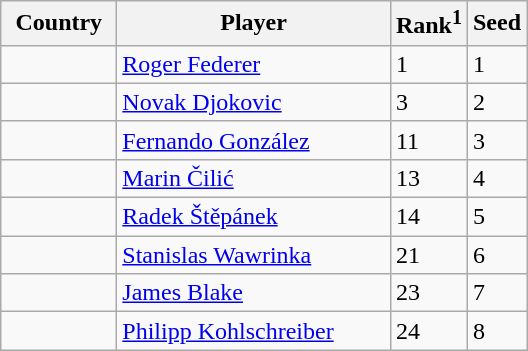<table class="sortable wikitable">
<tr>
<th width="70">Country</th>
<th width="175">Player</th>
<th>Rank<sup>1</sup></th>
<th>Seed</th>
</tr>
<tr>
<td></td>
<td><a href='#'>Roger Federer</a></td>
<td>1</td>
<td>1</td>
</tr>
<tr>
<td></td>
<td><a href='#'>Novak Djokovic</a></td>
<td>3</td>
<td>2</td>
</tr>
<tr>
<td></td>
<td><a href='#'>Fernando González</a></td>
<td>11</td>
<td>3</td>
</tr>
<tr>
<td></td>
<td><a href='#'>Marin Čilić</a></td>
<td>13</td>
<td>4</td>
</tr>
<tr>
<td></td>
<td><a href='#'>Radek Štěpánek</a></td>
<td>14</td>
<td>5</td>
</tr>
<tr>
<td></td>
<td><a href='#'>Stanislas Wawrinka</a></td>
<td>21</td>
<td>6</td>
</tr>
<tr>
<td></td>
<td><a href='#'>James Blake</a></td>
<td>23</td>
<td>7</td>
</tr>
<tr>
<td></td>
<td><a href='#'>Philipp Kohlschreiber</a></td>
<td>24</td>
<td>8</td>
</tr>
</table>
